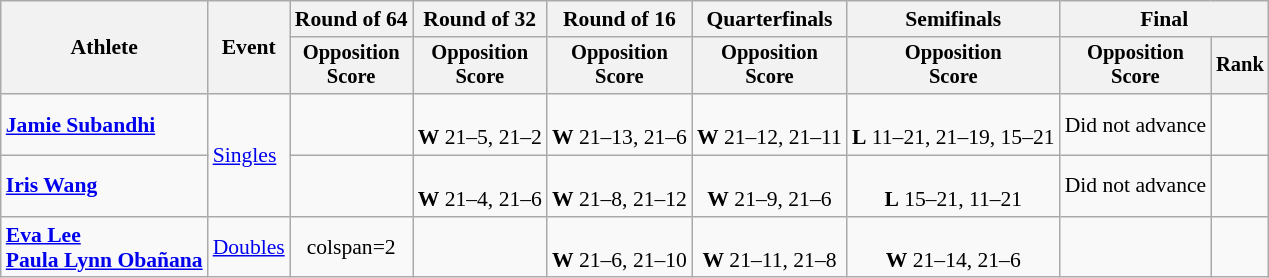<table class=wikitable style="font-size:90%">
<tr>
<th rowspan=2>Athlete</th>
<th rowspan=2>Event</th>
<th>Round of 64</th>
<th>Round of 32</th>
<th>Round of 16</th>
<th>Quarterfinals</th>
<th>Semifinals</th>
<th colspan=2>Final</th>
</tr>
<tr style="font-size:95%">
<th>Opposition<br>Score</th>
<th>Opposition<br>Score</th>
<th>Opposition<br>Score</th>
<th>Opposition<br>Score</th>
<th>Opposition<br>Score</th>
<th>Opposition<br>Score</th>
<th>Rank</th>
</tr>
<tr align=center>
<td align=left><strong><a href='#'>Jamie Subandhi</a></strong></td>
<td align=left rowspan=2><a href='#'>Singles</a></td>
<td></td>
<td><br><strong>W</strong> 21–5, 21–2</td>
<td><br><strong>W</strong> 21–13, 21–6</td>
<td><br><strong>W</strong> 21–12, 21–11</td>
<td><br><strong>L</strong> 11–21, 21–19, 15–21</td>
<td>Did not advance</td>
<td></td>
</tr>
<tr align=center>
<td align=left><strong><a href='#'>Iris Wang</a></strong></td>
<td></td>
<td><br><strong>W</strong> 21–4, 21–6</td>
<td><br><strong>W</strong> 21–8, 21–12</td>
<td><br><strong>W</strong> 21–9, 21–6</td>
<td><br><strong>L</strong> 15–21, 11–21</td>
<td>Did not advance</td>
<td></td>
</tr>
<tr align=center>
<td align=left><strong><a href='#'>Eva Lee</a><br><a href='#'>Paula Lynn Obañana</a></strong></td>
<td align=left><a href='#'>Doubles</a></td>
<td>colspan=2 </td>
<td></td>
<td><br><strong>W</strong> 21–6, 21–10</td>
<td><br><strong>W</strong> 21–11, 21–8</td>
<td><br><strong>W</strong> 21–14, 21–6</td>
<td></td>
</tr>
</table>
